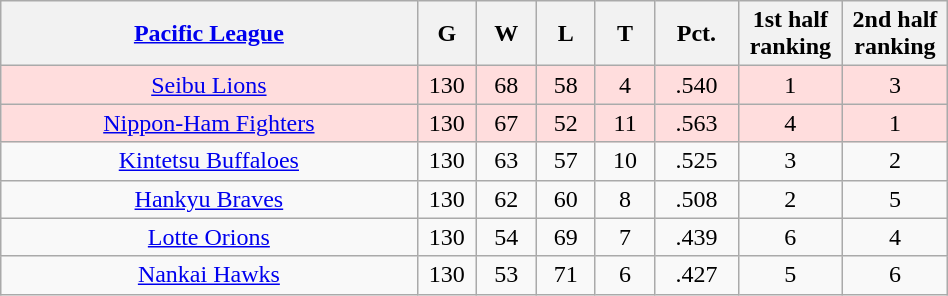<table class="wikitable"  style="width:50%; text-align:center;">
<tr>
<th style="width:35%;"><a href='#'>Pacific League</a></th>
<th style="width:5%;">G</th>
<th style="width:5%;">W</th>
<th style="width:5%;">L</th>
<th style="width:5%;">T</th>
<th style="width:7%;">Pct.</th>
<th style="width:5%;">1st half ranking</th>
<th style="width:5%;">2nd half ranking</th>
</tr>
<tr style="background:#fdd;">
<td><a href='#'>Seibu Lions</a></td>
<td>130</td>
<td>68</td>
<td>58</td>
<td>4</td>
<td>.540</td>
<td>1</td>
<td>3</td>
</tr>
<tr style="background:#fdd;">
<td><a href='#'>Nippon-Ham Fighters</a></td>
<td>130</td>
<td>67</td>
<td>52</td>
<td>11</td>
<td>.563</td>
<td>4</td>
<td>1</td>
</tr>
<tr align=center>
<td><a href='#'>Kintetsu Buffaloes</a></td>
<td>130</td>
<td>63</td>
<td>57</td>
<td>10</td>
<td>.525</td>
<td>3</td>
<td>2</td>
</tr>
<tr align=center>
<td><a href='#'>Hankyu Braves</a></td>
<td>130</td>
<td>62</td>
<td>60</td>
<td>8</td>
<td>.508</td>
<td>2</td>
<td>5</td>
</tr>
<tr align=center>
<td><a href='#'>Lotte Orions</a></td>
<td>130</td>
<td>54</td>
<td>69</td>
<td>7</td>
<td>.439</td>
<td>6</td>
<td>4</td>
</tr>
<tr align=center>
<td><a href='#'>Nankai Hawks</a></td>
<td>130</td>
<td>53</td>
<td>71</td>
<td>6</td>
<td>.427</td>
<td>5</td>
<td>6</td>
</tr>
</table>
